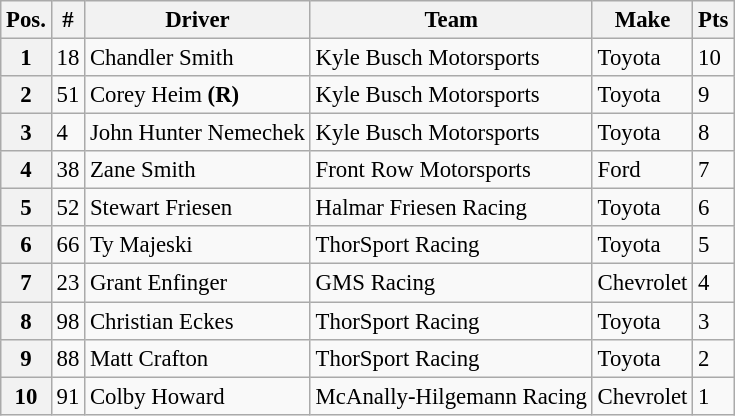<table class="wikitable" style="font-size:95%">
<tr>
<th>Pos.</th>
<th>#</th>
<th>Driver</th>
<th>Team</th>
<th>Make</th>
<th>Pts</th>
</tr>
<tr>
<th>1</th>
<td>18</td>
<td>Chandler Smith</td>
<td>Kyle Busch Motorsports</td>
<td>Toyota</td>
<td>10</td>
</tr>
<tr>
<th>2</th>
<td>51</td>
<td>Corey Heim <strong>(R)</strong></td>
<td>Kyle Busch Motorsports</td>
<td>Toyota</td>
<td>9</td>
</tr>
<tr>
<th>3</th>
<td>4</td>
<td>John Hunter Nemechek</td>
<td>Kyle Busch Motorsports</td>
<td>Toyota</td>
<td>8</td>
</tr>
<tr>
<th>4</th>
<td>38</td>
<td>Zane Smith</td>
<td>Front Row Motorsports</td>
<td>Ford</td>
<td>7</td>
</tr>
<tr>
<th>5</th>
<td>52</td>
<td>Stewart Friesen</td>
<td>Halmar Friesen Racing</td>
<td>Toyota</td>
<td>6</td>
</tr>
<tr>
<th>6</th>
<td>66</td>
<td>Ty Majeski</td>
<td>ThorSport Racing</td>
<td>Toyota</td>
<td>5</td>
</tr>
<tr>
<th>7</th>
<td>23</td>
<td>Grant Enfinger</td>
<td>GMS Racing</td>
<td>Chevrolet</td>
<td>4</td>
</tr>
<tr>
<th>8</th>
<td>98</td>
<td>Christian Eckes</td>
<td>ThorSport Racing</td>
<td>Toyota</td>
<td>3</td>
</tr>
<tr>
<th>9</th>
<td>88</td>
<td>Matt Crafton</td>
<td>ThorSport Racing</td>
<td>Toyota</td>
<td>2</td>
</tr>
<tr>
<th>10</th>
<td>91</td>
<td>Colby Howard</td>
<td>McAnally-Hilgemann Racing</td>
<td>Chevrolet</td>
<td>1</td>
</tr>
</table>
